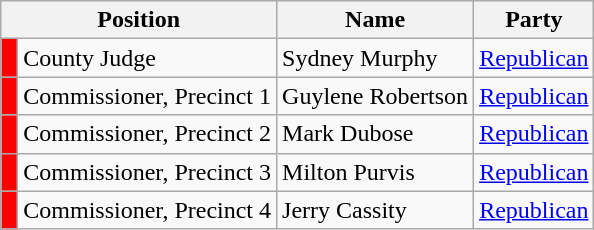<table class=wikitable>
<tr>
<th colspan="2"  style="text-align:center; vertical-align:bottom;"><strong>Position</strong></th>
<th style="text-align:center; vertical-align:bottom;"><strong>Name</strong></th>
<th style="text-align:center; vertical-align:bottom;"><strong>Party</strong></th>
</tr>
<tr>
<td style="background:red;"> </td>
<td>County Judge</td>
<td>Sydney Murphy</td>
<td><a href='#'>Republican</a></td>
</tr>
<tr>
<td style="background:red;"> </td>
<td>Commissioner, Precinct 1</td>
<td>Guylene Robertson</td>
<td><a href='#'>Republican</a></td>
</tr>
<tr>
<td style="background:red;"> </td>
<td>Commissioner, Precinct 2</td>
<td>Mark Dubose</td>
<td><a href='#'>Republican</a></td>
</tr>
<tr>
<td style="background:red;"> </td>
<td>Commissioner, Precinct 3</td>
<td>Milton Purvis</td>
<td><a href='#'>Republican</a></td>
</tr>
<tr>
<td style="background:red;"> </td>
<td>Commissioner, Precinct 4</td>
<td>Jerry Cassity</td>
<td><a href='#'>Republican</a></td>
</tr>
</table>
